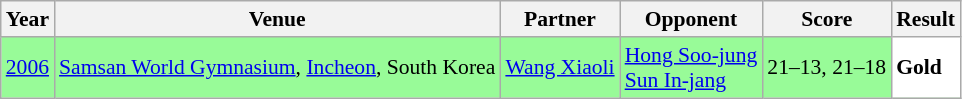<table class="sortable wikitable" style="font-size: 90%;">
<tr>
<th>Year</th>
<th>Venue</th>
<th>Partner</th>
<th>Opponent</th>
<th>Score</th>
<th>Result</th>
</tr>
<tr style="background:#98FB98">
<td align="center"><a href='#'>2006</a></td>
<td align="left"><a href='#'>Samsan World Gymnasium</a>, <a href='#'>Incheon</a>, South Korea</td>
<td align="left"> <a href='#'>Wang Xiaoli</a></td>
<td align="left"> <a href='#'>Hong Soo-jung</a><br> <a href='#'>Sun In-jang</a></td>
<td align="left">21–13, 21–18</td>
<td style="text-align:left; background:white"> <strong>Gold</strong></td>
</tr>
</table>
